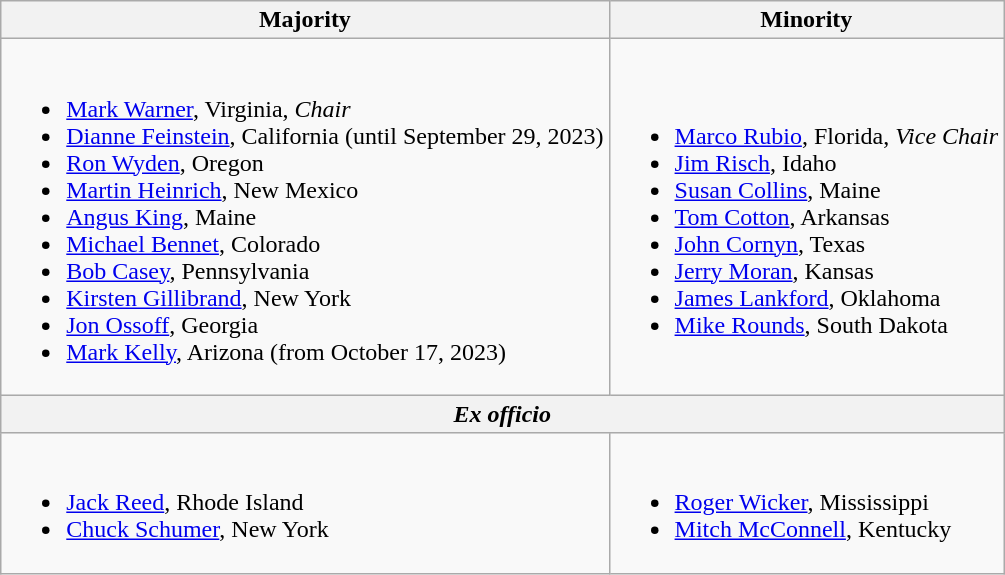<table class=wikitable>
<tr>
<th>Majority</th>
<th>Minority</th>
</tr>
<tr>
<td><br><ul><li><a href='#'>Mark Warner</a>, Virginia, <em>Chair</em></li><li><a href='#'>Dianne Feinstein</a>, California (until September 29, 2023)</li><li><a href='#'>Ron Wyden</a>, Oregon</li><li><a href='#'>Martin Heinrich</a>, New Mexico</li><li><span><a href='#'>Angus King</a>, Maine</span></li><li><a href='#'>Michael Bennet</a>, Colorado</li><li><a href='#'>Bob Casey</a>, Pennsylvania</li><li><a href='#'>Kirsten Gillibrand</a>, New York</li><li><a href='#'>Jon Ossoff</a>, Georgia</li><li><a href='#'>Mark Kelly</a>, Arizona (from October 17, 2023)</li></ul></td>
<td><br><ul><li><a href='#'>Marco Rubio</a>, Florida, <em>Vice Chair</em></li><li><a href='#'>Jim Risch</a>, Idaho</li><li><a href='#'>Susan Collins</a>, Maine</li><li><a href='#'>Tom Cotton</a>, Arkansas</li><li><a href='#'>John Cornyn</a>, Texas</li><li><a href='#'>Jerry Moran</a>, Kansas</li><li><a href='#'>James Lankford</a>, Oklahoma</li><li><a href='#'>Mike Rounds</a>, South Dakota</li></ul></td>
</tr>
<tr>
<th colspan=2><em>Ex officio</em></th>
</tr>
<tr>
<td><br><ul><li><a href='#'>Jack Reed</a>, Rhode Island</li><li><a href='#'>Chuck Schumer</a>, New York</li></ul></td>
<td><br><ul><li><a href='#'>Roger Wicker</a>, Mississippi</li><li><a href='#'>Mitch McConnell</a>, Kentucky</li></ul></td>
</tr>
</table>
